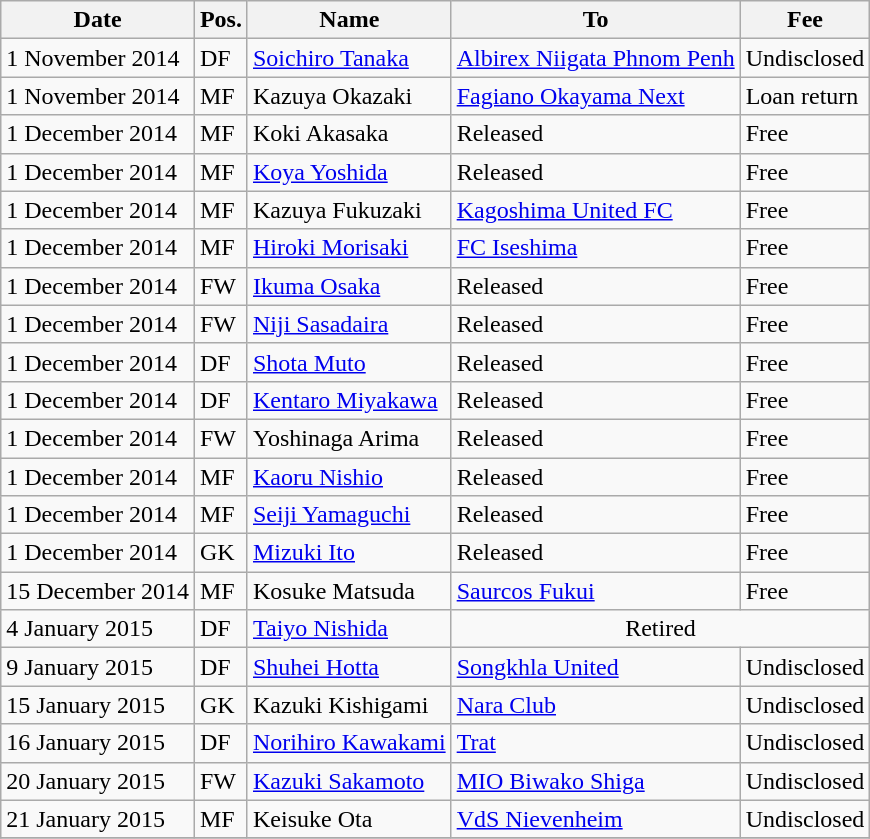<table class="wikitable">
<tr>
<th>Date</th>
<th>Pos.</th>
<th>Name</th>
<th>To</th>
<th>Fee</th>
</tr>
<tr>
<td>1 November 2014</td>
<td>DF</td>
<td> <a href='#'>Soichiro Tanaka</a></td>
<td> <a href='#'>Albirex Niigata Phnom Penh</a></td>
<td>Undisclosed</td>
</tr>
<tr>
<td>1 November 2014</td>
<td>MF</td>
<td> Kazuya Okazaki</td>
<td> <a href='#'>Fagiano Okayama Next</a></td>
<td>Loan return</td>
</tr>
<tr>
<td>1 December 2014</td>
<td>MF</td>
<td> Koki Akasaka</td>
<td>Released</td>
<td>Free</td>
</tr>
<tr>
<td>1 December 2014</td>
<td>MF</td>
<td> <a href='#'>Koya Yoshida</a></td>
<td>Released</td>
<td>Free</td>
</tr>
<tr>
<td>1 December 2014</td>
<td>MF</td>
<td> Kazuya Fukuzaki</td>
<td> <a href='#'>Kagoshima United FC</a></td>
<td>Free</td>
</tr>
<tr>
<td>1 December 2014</td>
<td>MF</td>
<td> <a href='#'>Hiroki Morisaki</a></td>
<td> <a href='#'>FC Iseshima</a></td>
<td>Free</td>
</tr>
<tr>
<td>1 December 2014</td>
<td>FW</td>
<td> <a href='#'>Ikuma Osaka</a></td>
<td>Released</td>
<td>Free</td>
</tr>
<tr>
<td>1 December 2014</td>
<td>FW</td>
<td> <a href='#'>Niji Sasadaira</a></td>
<td>Released</td>
<td>Free</td>
</tr>
<tr>
<td>1 December 2014</td>
<td>DF</td>
<td> <a href='#'>Shota Muto</a></td>
<td>Released</td>
<td>Free</td>
</tr>
<tr>
<td>1 December 2014</td>
<td>DF</td>
<td> <a href='#'>Kentaro Miyakawa</a></td>
<td>Released</td>
<td>Free</td>
</tr>
<tr>
<td>1 December 2014</td>
<td>FW</td>
<td> Yoshinaga Arima</td>
<td>Released</td>
<td>Free</td>
</tr>
<tr>
<td>1 December 2014</td>
<td>MF</td>
<td> <a href='#'>Kaoru Nishio</a></td>
<td>Released</td>
<td>Free</td>
</tr>
<tr>
<td>1 December 2014</td>
<td>MF</td>
<td> <a href='#'>Seiji Yamaguchi</a></td>
<td>Released</td>
<td>Free</td>
</tr>
<tr>
<td>1 December 2014</td>
<td>GK</td>
<td> <a href='#'>Mizuki Ito</a></td>
<td>Released</td>
<td>Free</td>
</tr>
<tr>
<td>15 December 2014</td>
<td>MF</td>
<td> Kosuke Matsuda</td>
<td> <a href='#'>Saurcos Fukui</a></td>
<td>Free</td>
</tr>
<tr>
<td>4 January 2015</td>
<td>DF</td>
<td> <a href='#'>Taiyo Nishida</a></td>
<td colspan="2" align="center">Retired</td>
</tr>
<tr>
<td>9 January 2015</td>
<td>DF</td>
<td> <a href='#'>Shuhei Hotta</a></td>
<td> <a href='#'> Songkhla United</a></td>
<td>Undisclosed</td>
</tr>
<tr>
<td>15 January 2015</td>
<td>GK</td>
<td> Kazuki Kishigami</td>
<td> <a href='#'>Nara Club</a></td>
<td>Undisclosed </td>
</tr>
<tr>
<td>16 January 2015</td>
<td>DF</td>
<td> <a href='#'>Norihiro Kawakami</a></td>
<td> <a href='#'> Trat</a></td>
<td>Undisclosed</td>
</tr>
<tr>
<td>20 January 2015</td>
<td>FW</td>
<td> <a href='#'>Kazuki Sakamoto</a></td>
<td> <a href='#'>MIO Biwako Shiga</a></td>
<td>Undisclosed</td>
</tr>
<tr>
<td>21 January 2015</td>
<td>MF</td>
<td> Keisuke Ota</td>
<td> <a href='#'>VdS Nievenheim</a></td>
<td>Undisclosed</td>
</tr>
<tr>
</tr>
</table>
